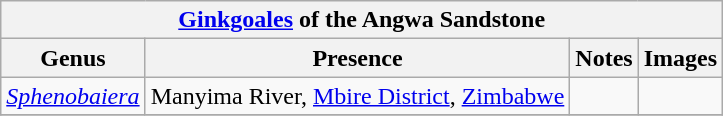<table class="wikitable" align="center">
<tr>
<th colspan="5" align="center"><strong><a href='#'>Ginkgoales</a> of the Angwa Sandstone</strong></th>
</tr>
<tr>
<th>Genus</th>
<th>Presence</th>
<th>Notes</th>
<th>Images</th>
</tr>
<tr>
<td><em><a href='#'>Sphenobaiera</a></em></td>
<td>Manyima River, <a href='#'>Mbire District</a>, <a href='#'>Zimbabwe</a></td>
<td></td>
<td></td>
</tr>
<tr>
</tr>
</table>
